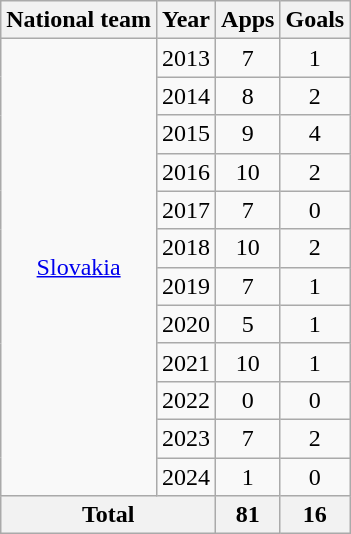<table class="wikitable" style="text-align:center">
<tr>
<th>National team</th>
<th>Year</th>
<th>Apps</th>
<th>Goals</th>
</tr>
<tr>
<td rowspan="12"><a href='#'>Slovakia</a></td>
<td>2013</td>
<td>7</td>
<td>1</td>
</tr>
<tr>
<td>2014</td>
<td>8</td>
<td>2</td>
</tr>
<tr>
<td>2015</td>
<td>9</td>
<td>4</td>
</tr>
<tr>
<td>2016</td>
<td>10</td>
<td>2</td>
</tr>
<tr>
<td>2017</td>
<td>7</td>
<td>0</td>
</tr>
<tr>
<td>2018</td>
<td>10</td>
<td>2</td>
</tr>
<tr>
<td>2019</td>
<td>7</td>
<td>1</td>
</tr>
<tr>
<td>2020</td>
<td>5</td>
<td>1</td>
</tr>
<tr>
<td>2021</td>
<td>10</td>
<td>1</td>
</tr>
<tr>
<td>2022</td>
<td>0</td>
<td>0</td>
</tr>
<tr>
<td>2023</td>
<td>7</td>
<td>2</td>
</tr>
<tr>
<td>2024</td>
<td>1</td>
<td>0</td>
</tr>
<tr>
<th colspan="2">Total</th>
<th>81</th>
<th>16</th>
</tr>
</table>
